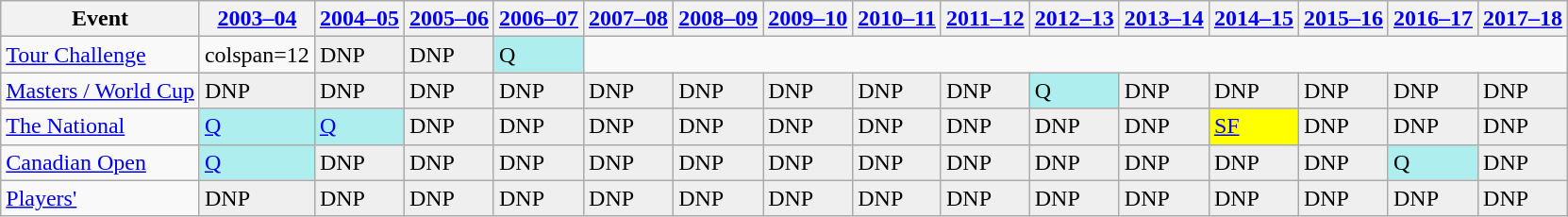<table class="wikitable">
<tr>
<th>Event</th>
<th><a href='#'>2003–04</a></th>
<th><a href='#'>2004–05</a></th>
<th><a href='#'>2005–06</a></th>
<th><a href='#'>2006–07</a></th>
<th><a href='#'>2007–08</a></th>
<th><a href='#'>2008–09</a></th>
<th><a href='#'>2009–10</a></th>
<th><a href='#'>2010–11</a></th>
<th><a href='#'>2011–12</a></th>
<th><a href='#'>2012–13</a></th>
<th><a href='#'>2013–14</a></th>
<th><a href='#'>2014–15</a></th>
<th><a href='#'>2015–16</a></th>
<th><a href='#'>2016–17</a></th>
<th><a href='#'>2017–18</a></th>
</tr>
<tr>
<td><a href='#'>Tour Challenge</a></td>
<td>colspan=12 </td>
<td style="background:#EFEFEF;">DNP</td>
<td style="background:#EFEFEF;">DNP</td>
<td style="background:#afeeee;">Q</td>
</tr>
<tr>
<td><a href='#'>Masters / World Cup</a></td>
<td style="background:#EFEFEF;">DNP</td>
<td style="background:#EFEFEF;">DNP</td>
<td style="background:#EFEFEF;">DNP</td>
<td style="background:#EFEFEF;">DNP</td>
<td style="background:#EFEFEF;">DNP</td>
<td style="background:#EFEFEF;">DNP</td>
<td style="background:#EFEFEF;">DNP</td>
<td style="background:#EFEFEF;">DNP</td>
<td style="background:#EFEFEF;">DNP</td>
<td style="background:#afeeee;">Q</td>
<td style="background:#EFEFEF;">DNP</td>
<td style="background:#EFEFEF;">DNP</td>
<td style="background:#EFEFEF;">DNP</td>
<td style="background:#EFEFEF;">DNP</td>
<td style="background:#EFEFEF;">DNP</td>
</tr>
<tr>
<td><a href='#'>The National</a></td>
<td style="background:#afeeee;"><a href='#'>Q</a></td>
<td style="background:#afeeee;"><a href='#'>Q</a></td>
<td style="background:#EFEFEF;">DNP</td>
<td style="background:#EFEFEF;">DNP</td>
<td style="background:#EFEFEF;">DNP</td>
<td style="background:#EFEFEF;">DNP</td>
<td style="background:#EFEFEF;">DNP</td>
<td style="background:#EFEFEF;">DNP</td>
<td style="background:#EFEFEF;">DNP</td>
<td style="background:#EFEFEF;">DNP</td>
<td style="background:#EFEFEF;">DNP</td>
<td style="background:yellow;"><a href='#'>SF</a></td>
<td style="background:#EFEFEF;">DNP</td>
<td style="background:#EFEFEF;">DNP</td>
<td style="background:#EFEFEF;">DNP</td>
</tr>
<tr>
<td><a href='#'>Canadian Open</a></td>
<td style="background:#afeeee;"><a href='#'>Q</a></td>
<td style="background:#EFEFEF;">DNP</td>
<td style="background:#EFEFEF;">DNP</td>
<td style="background:#EFEFEF;">DNP</td>
<td style="background:#EFEFEF;">DNP</td>
<td style="background:#EFEFEF;">DNP</td>
<td style="background:#EFEFEF;">DNP</td>
<td style="background:#EFEFEF;">DNP</td>
<td style="background:#EFEFEF;">DNP</td>
<td style="background:#EFEFEF;">DNP</td>
<td style="background:#EFEFEF;">DNP</td>
<td style="background:#EFEFEF;">DNP</td>
<td style="background:#EFEFEF;">DNP</td>
<td style="background:#afeeee;">Q</td>
<td style="background:#EFEFEF;">DNP</td>
</tr>
<tr>
<td><a href='#'>Players'</a></td>
<td style="background:#EFEFEF;">DNP</td>
<td style="background:#EFEFEF;">DNP</td>
<td style="background:#EFEFEF;">DNP</td>
<td style="background:#EFEFEF;">DNP</td>
<td style="background:#EFEFEF;">DNP</td>
<td style="background:#EFEFEF;">DNP</td>
<td style="background:#EFEFEF;">DNP</td>
<td style="background:#EFEFEF;">DNP</td>
<td style="background:#EFEFEF;">DNP</td>
<td style="background:#EFEFEF;">DNP</td>
<td style="background:#EFEFEF;">DNP</td>
<td style="background:#EFEFEF;">DNP</td>
<td style="background:#EFEFEF;">DNP</td>
<td style="background:#EFEFEF;">DNP</td>
<td style="background:#EFEFEF;">DNP</td>
</tr>
</table>
